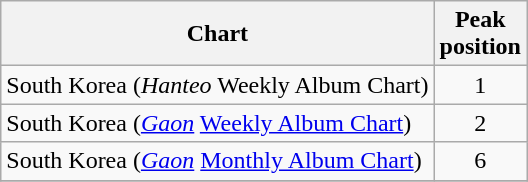<table class="wikitable sortable">
<tr>
<th>Chart</th>
<th>Peak <br> position</th>
</tr>
<tr>
<td>South Korea (<em>Hanteo</em> Weekly Album Chart)</td>
<td align=center>1</td>
</tr>
<tr>
<td>South Korea (<em><a href='#'>Gaon</a></em> <a href='#'>Weekly Album Chart</a>)</td>
<td align=center>2</td>
</tr>
<tr>
<td>South Korea (<em><a href='#'>Gaon</a></em> <a href='#'>Monthly Album Chart</a>)</td>
<td align=center>6</td>
</tr>
<tr>
</tr>
</table>
